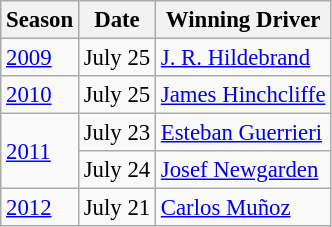<table class="wikitable" style="font-size: 95%;">
<tr>
<th>Season</th>
<th>Date</th>
<th>Winning Driver</th>
</tr>
<tr>
<td><a href='#'>2009</a></td>
<td>July 25</td>
<td> <a href='#'>J. R. Hildebrand</a></td>
</tr>
<tr>
<td><a href='#'>2010</a></td>
<td>July 25</td>
<td> <a href='#'>James Hinchcliffe</a></td>
</tr>
<tr>
<td rowspan=2><a href='#'>2011</a></td>
<td>July 23</td>
<td> <a href='#'>Esteban Guerrieri</a></td>
</tr>
<tr>
<td>July 24</td>
<td> <a href='#'>Josef Newgarden</a></td>
</tr>
<tr>
<td><a href='#'>2012</a></td>
<td>July 21</td>
<td> <a href='#'>Carlos Muñoz</a></td>
</tr>
</table>
